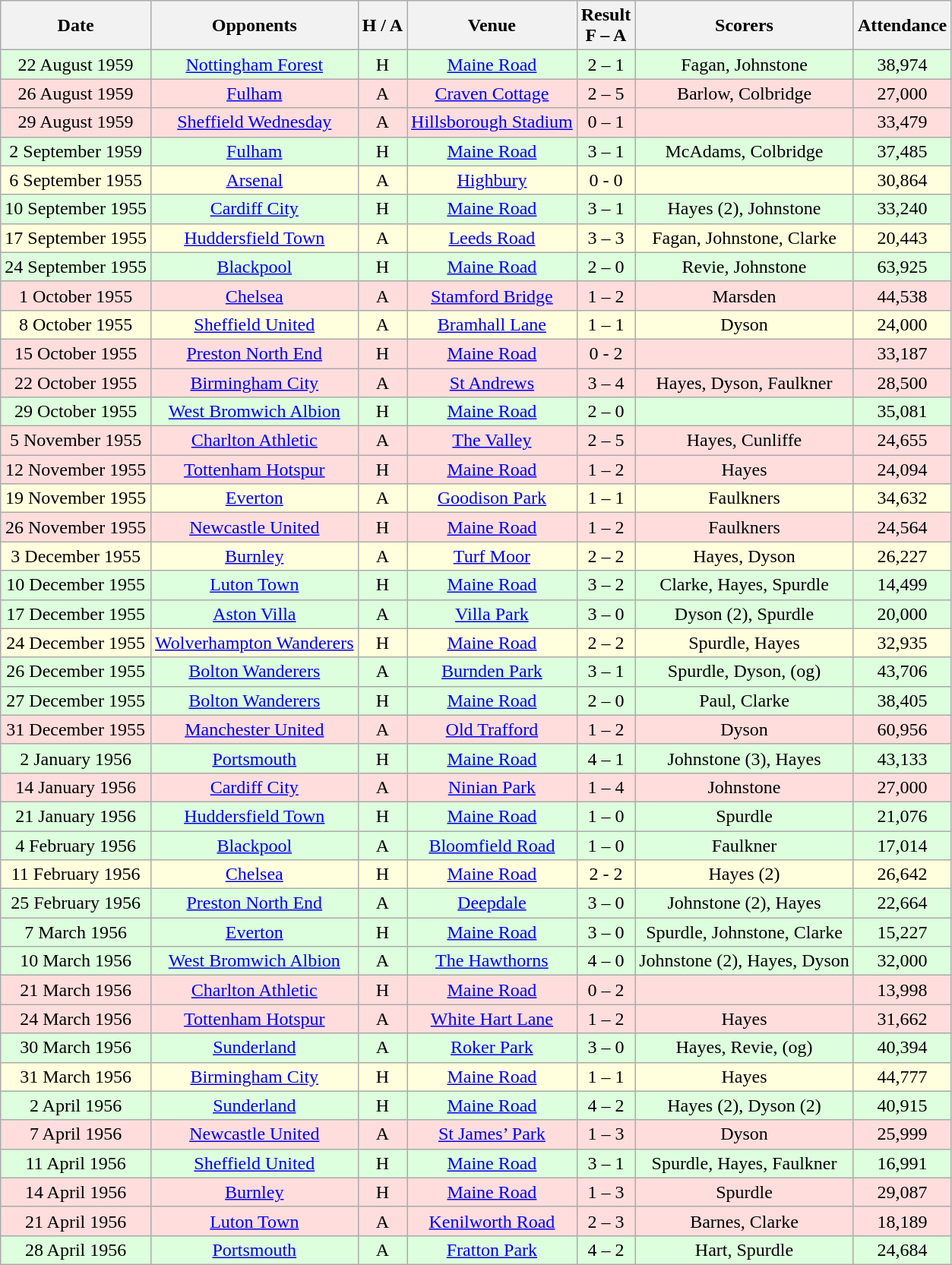<table class="wikitable" style="text-align:center">
<tr>
<th>Date</th>
<th>Opponents</th>
<th>H / A</th>
<th>Venue</th>
<th>Result<br>F – A</th>
<th>Scorers</th>
<th>Attendance</th>
</tr>
<tr bgcolor="#ddffdd">
<td>22 August 1959</td>
<td><a href='#'>Nottingham Forest</a></td>
<td>H</td>
<td><a href='#'>Maine Road</a></td>
<td>2 – 1</td>
<td>Fagan, Johnstone</td>
<td>38,974</td>
</tr>
<tr bgcolor="#ffdddd">
<td>26 August 1959</td>
<td><a href='#'>Fulham</a></td>
<td>A</td>
<td><a href='#'>Craven Cottage</a></td>
<td>2 – 5</td>
<td>Barlow, Colbridge</td>
<td>27,000</td>
</tr>
<tr bgcolor="#ffdddd">
<td>29 August 1959</td>
<td><a href='#'>Sheffield Wednesday</a></td>
<td>A</td>
<td><a href='#'>Hillsborough Stadium</a></td>
<td>0 – 1</td>
<td></td>
<td>33,479</td>
</tr>
<tr bgcolor="#ddffdd">
<td>2 September 1959</td>
<td><a href='#'>Fulham</a></td>
<td>H</td>
<td><a href='#'>Maine Road</a></td>
<td>3 – 1</td>
<td>McAdams, Colbridge</td>
<td>37,485</td>
</tr>
<tr bgcolor="#ffffdd">
<td>6 September 1955</td>
<td><a href='#'>Arsenal</a></td>
<td>A</td>
<td><a href='#'>Highbury</a></td>
<td>0 - 0</td>
<td></td>
<td>30,864</td>
</tr>
<tr bgcolor="#ddffdd">
<td>10 September 1955</td>
<td><a href='#'>Cardiff City</a></td>
<td>H</td>
<td><a href='#'>Maine Road</a></td>
<td>3 – 1</td>
<td>Hayes (2), Johnstone</td>
<td>33,240</td>
</tr>
<tr bgcolor="#ffffdd">
<td>17 September 1955</td>
<td><a href='#'>Huddersfield Town</a></td>
<td>A</td>
<td><a href='#'>Leeds Road</a></td>
<td>3 – 3</td>
<td>Fagan, Johnstone, Clarke</td>
<td>20,443</td>
</tr>
<tr bgcolor="#ddffdd">
<td>24 September 1955</td>
<td><a href='#'>Blackpool</a></td>
<td>H</td>
<td><a href='#'>Maine Road</a></td>
<td>2 – 0</td>
<td>Revie, Johnstone</td>
<td>63,925</td>
</tr>
<tr bgcolor="#ffdddd">
<td>1 October 1955</td>
<td><a href='#'>Chelsea</a></td>
<td>A</td>
<td><a href='#'>Stamford Bridge</a></td>
<td>1 – 2</td>
<td>Marsden</td>
<td>44,538</td>
</tr>
<tr bgcolor="#ffffdd">
<td>8 October 1955</td>
<td><a href='#'>Sheffield United</a></td>
<td>A</td>
<td><a href='#'>Bramhall Lane</a></td>
<td>1 – 1</td>
<td>Dyson</td>
<td>24,000</td>
</tr>
<tr bgcolor="#ffdddd">
<td>15 October 1955</td>
<td><a href='#'>Preston North End </a></td>
<td>H</td>
<td><a href='#'>Maine Road</a></td>
<td>0 - 2</td>
<td></td>
<td>33,187</td>
</tr>
<tr bgcolor="#ffdddd">
<td>22 October 1955</td>
<td><a href='#'>Birmingham City</a></td>
<td>A</td>
<td><a href='#'>St Andrews</a></td>
<td>3 – 4</td>
<td>Hayes, Dyson, Faulkner</td>
<td>28,500</td>
</tr>
<tr bgcolor="#ddffdd">
<td>29 October 1955</td>
<td><a href='#'>West Bromwich Albion</a></td>
<td>H</td>
<td><a href='#'>Maine Road</a></td>
<td>2 – 0</td>
<td></td>
<td>35,081</td>
</tr>
<tr bgcolor="#ffdddd">
<td>5 November 1955</td>
<td><a href='#'>Charlton Athletic</a></td>
<td>A</td>
<td><a href='#'>The Valley</a></td>
<td>2 – 5</td>
<td>Hayes, Cunliffe</td>
<td>24,655</td>
</tr>
<tr bgcolor="#ffdddd">
<td>12 November 1955</td>
<td><a href='#'>Tottenham Hotspur</a></td>
<td>H</td>
<td><a href='#'>Maine Road</a></td>
<td>1 – 2</td>
<td>Hayes</td>
<td>24,094</td>
</tr>
<tr bgcolor="#ffffdd">
<td>19 November 1955</td>
<td><a href='#'>Everton</a></td>
<td>A</td>
<td><a href='#'>Goodison Park</a></td>
<td>1 – 1</td>
<td>Faulkners</td>
<td>34,632</td>
</tr>
<tr bgcolor="#ffdddd">
<td>26 November 1955</td>
<td><a href='#'>Newcastle United</a></td>
<td>H</td>
<td><a href='#'>Maine Road</a></td>
<td>1 – 2</td>
<td>Faulkners</td>
<td>24,564</td>
</tr>
<tr bgcolor="#ffffdd">
<td>3 December 1955</td>
<td><a href='#'>Burnley</a></td>
<td>A</td>
<td><a href='#'>Turf Moor</a></td>
<td>2 – 2</td>
<td>Hayes, Dyson</td>
<td>26,227</td>
</tr>
<tr bgcolor="#ddffdd">
<td>10 December 1955</td>
<td><a href='#'>Luton Town</a></td>
<td>H</td>
<td><a href='#'>Maine Road</a></td>
<td>3 – 2</td>
<td>Clarke, Hayes, Spurdle</td>
<td>14,499</td>
</tr>
<tr bgcolor="#ddffdd">
<td>17 December 1955</td>
<td><a href='#'>Aston Villa</a></td>
<td>A</td>
<td><a href='#'>Villa Park</a></td>
<td>3 – 0</td>
<td>Dyson (2), Spurdle</td>
<td>20,000</td>
</tr>
<tr bgcolor="#ffffdd">
<td>24 December 1955</td>
<td><a href='#'>Wolverhampton Wanderers</a></td>
<td>H</td>
<td><a href='#'>Maine Road</a></td>
<td>2 – 2</td>
<td>Spurdle, Hayes</td>
<td>32,935</td>
</tr>
<tr bgcolor="#ddffdd">
<td>26 December 1955</td>
<td><a href='#'>Bolton Wanderers</a></td>
<td>A</td>
<td><a href='#'>Burnden Park</a></td>
<td>3 – 1</td>
<td>Spurdle, Dyson, (og)</td>
<td>43,706</td>
</tr>
<tr bgcolor="#ddffdd">
<td>27 December 1955</td>
<td><a href='#'>Bolton Wanderers</a></td>
<td>H</td>
<td><a href='#'>Maine Road</a></td>
<td>2 – 0</td>
<td>Paul, Clarke</td>
<td>38,405</td>
</tr>
<tr bgcolor="#ffdddd">
<td>31 December 1955</td>
<td><a href='#'>Manchester United</a></td>
<td>A</td>
<td><a href='#'>Old Trafford</a></td>
<td>1 – 2</td>
<td>Dyson</td>
<td>60,956</td>
</tr>
<tr bgcolor="#ddffdd">
<td>2 January 1956</td>
<td><a href='#'>Portsmouth</a></td>
<td>H</td>
<td><a href='#'>Maine Road</a></td>
<td>4 – 1</td>
<td>Johnstone (3), Hayes</td>
<td>43,133</td>
</tr>
<tr bgcolor="#ffdddd">
<td>14 January 1956</td>
<td><a href='#'>Cardiff City</a></td>
<td>A</td>
<td><a href='#'>Ninian Park</a></td>
<td>1 – 4</td>
<td>Johnstone</td>
<td>27,000</td>
</tr>
<tr bgcolor="#ddffdd">
<td>21 January 1956</td>
<td><a href='#'>Huddersfield Town</a></td>
<td>H</td>
<td><a href='#'>Maine Road</a></td>
<td>1 – 0</td>
<td>Spurdle</td>
<td>21,076</td>
</tr>
<tr bgcolor="#ddffdd">
<td>4 February 1956</td>
<td><a href='#'>Blackpool</a></td>
<td>A</td>
<td><a href='#'>Bloomfield Road</a></td>
<td>1 – 0</td>
<td>Faulkner</td>
<td>17,014</td>
</tr>
<tr bgcolor="#ffffdd">
<td>11 February 1956</td>
<td><a href='#'>Chelsea</a></td>
<td>H</td>
<td><a href='#'>Maine Road</a></td>
<td>2 - 2</td>
<td>Hayes (2)</td>
<td>26,642</td>
</tr>
<tr bgcolor="#ddffdd">
<td>25 February 1956</td>
<td><a href='#'>Preston North End</a></td>
<td>A</td>
<td><a href='#'>Deepdale</a></td>
<td>3 – 0</td>
<td>Johnstone (2), Hayes</td>
<td>22,664</td>
</tr>
<tr bgcolor="#ddffdd">
<td>7 March 1956</td>
<td><a href='#'>Everton</a></td>
<td>H</td>
<td><a href='#'>Maine Road</a></td>
<td>3 – 0</td>
<td>Spurdle, Johnstone, Clarke</td>
<td>15,227</td>
</tr>
<tr bgcolor="#ddffdd">
<td>10 March 1956</td>
<td><a href='#'>West Bromwich Albion</a></td>
<td>A</td>
<td><a href='#'>The Hawthorns</a></td>
<td>4 – 0</td>
<td>Johnstone (2), Hayes, Dyson</td>
<td>32,000</td>
</tr>
<tr bgcolor="#ffdddd">
<td>21 March 1956</td>
<td><a href='#'>Charlton Athletic</a></td>
<td>H</td>
<td><a href='#'>Maine Road</a></td>
<td>0 – 2</td>
<td></td>
<td>13,998</td>
</tr>
<tr bgcolor="#ffdddd">
<td>24 March 1956</td>
<td><a href='#'>Tottenham Hotspur</a></td>
<td>A</td>
<td><a href='#'>White Hart Lane</a></td>
<td>1 – 2</td>
<td>Hayes</td>
<td>31,662</td>
</tr>
<tr bgcolor="#ddffdd">
<td>30 March 1956</td>
<td><a href='#'>Sunderland</a></td>
<td>A</td>
<td><a href='#'>Roker Park</a></td>
<td>3 – 0</td>
<td>Hayes, Revie, (og)</td>
<td>40,394</td>
</tr>
<tr bgcolor="#ffffdd">
<td>31 March 1956</td>
<td><a href='#'>Birmingham City</a></td>
<td>H</td>
<td><a href='#'>Maine Road</a></td>
<td>1 – 1</td>
<td>Hayes</td>
<td>44,777</td>
</tr>
<tr bgcolor="#ddffdd">
<td>2 April 1956</td>
<td><a href='#'>Sunderland</a></td>
<td>H</td>
<td><a href='#'>Maine Road</a></td>
<td>4 – 2</td>
<td>Hayes (2), Dyson (2)</td>
<td>40,915</td>
</tr>
<tr bgcolor="#ffdddd">
<td>7 April 1956</td>
<td><a href='#'>Newcastle United</a></td>
<td>A</td>
<td><a href='#'>St James’ Park</a></td>
<td>1 – 3</td>
<td>Dyson</td>
<td>25,999</td>
</tr>
<tr bgcolor="#ddffdd">
<td>11 April 1956</td>
<td><a href='#'>Sheffield United</a></td>
<td>H</td>
<td><a href='#'>Maine Road</a></td>
<td>3 – 1</td>
<td>Spurdle, Hayes, Faulkner</td>
<td>16,991</td>
</tr>
<tr bgcolor="#ffdddd">
<td>14 April 1956</td>
<td><a href='#'>Burnley</a></td>
<td>H</td>
<td><a href='#'>Maine Road</a></td>
<td>1 – 3</td>
<td>Spurdle</td>
<td>29,087</td>
</tr>
<tr bgcolor="#ffdddd">
<td>21 April 1956</td>
<td><a href='#'>Luton Town</a></td>
<td>A</td>
<td><a href='#'>Kenilworth Road</a></td>
<td>2 – 3</td>
<td>Barnes, Clarke</td>
<td>18,189</td>
</tr>
<tr bgcolor="#ddffdd">
<td>28 April 1956</td>
<td><a href='#'>Portsmouth</a></td>
<td>A</td>
<td><a href='#'>Fratton Park</a></td>
<td>4 – 2</td>
<td>Hart, Spurdle</td>
<td>24,684</td>
</tr>
</table>
